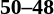<table width=75% cellspacing=1>
<tr>
<th width=25%></th>
<th width=25%></th>
<th width=25%></th>
</tr>
<tr style=font-size:90%>
<td align=right><strong></strong></td>
<td align=center><strong>50–48</strong></td>
<td></td>
</tr>
</table>
